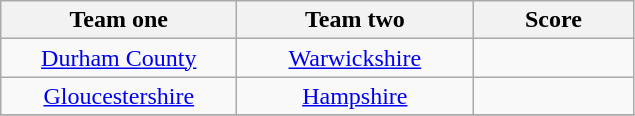<table class="wikitable" style="text-align: center">
<tr>
<th width=150>Team one</th>
<th width=150>Team two</th>
<th width=100>Score</th>
</tr>
<tr>
<td><a href='#'>Durham County</a></td>
<td><a href='#'>Warwickshire</a></td>
<td></td>
</tr>
<tr>
<td><a href='#'>Gloucestershire</a></td>
<td><a href='#'>Hampshire</a></td>
<td></td>
</tr>
<tr>
</tr>
</table>
